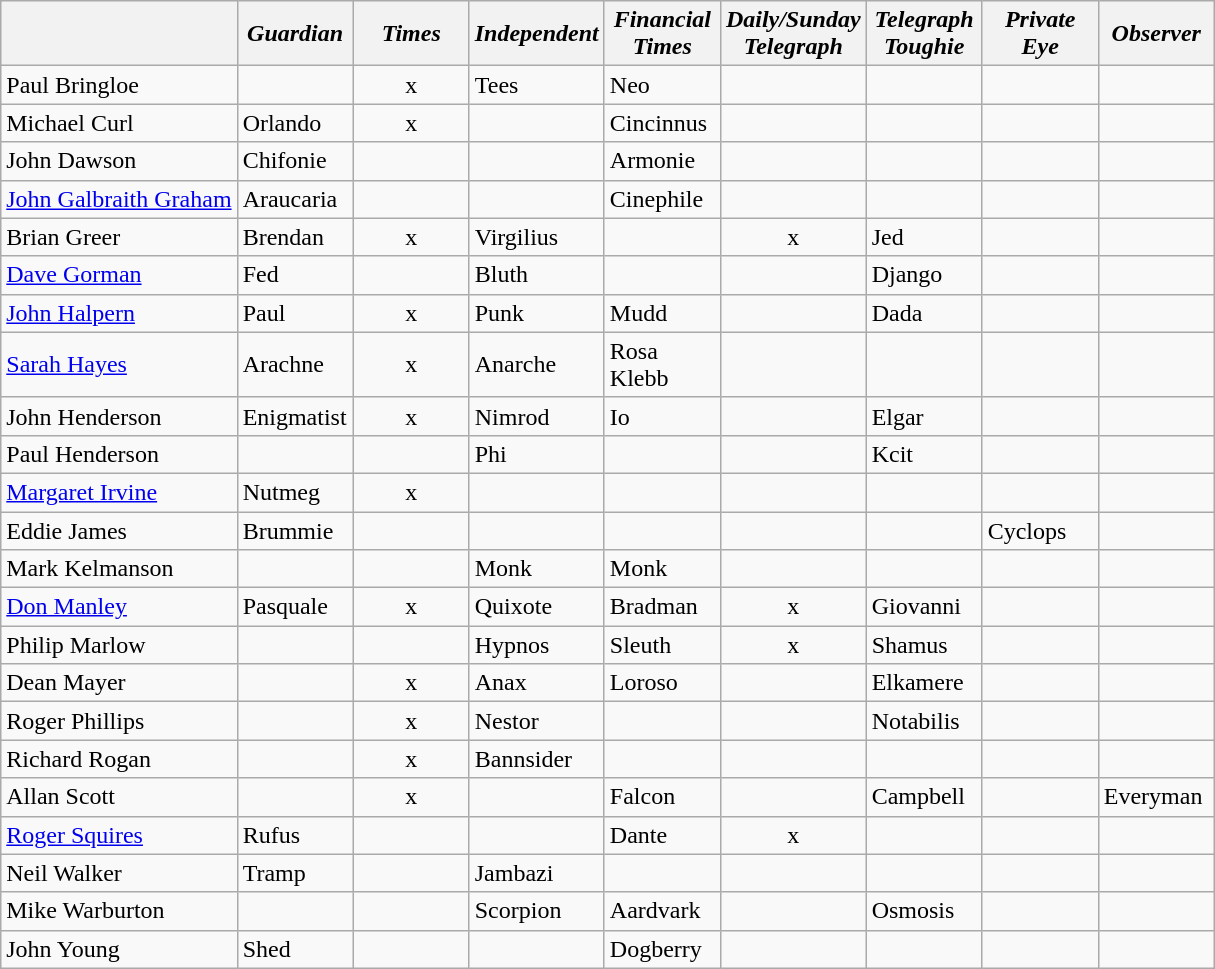<table class="wikitable">
<tr>
<th></th>
<th width="70"><em>Guardian</em></th>
<th width="70"><em>Times</em></th>
<th width="70"><em>Independent</em></th>
<th width="70"><em>Financial Times</em></th>
<th width="70"><em>Daily/Sunday Telegraph</em></th>
<th width="70"><em>Telegraph Toughie</em></th>
<th width="70"><em>Private Eye</em></th>
<th width="70"><em>Observer</em></th>
</tr>
<tr>
<td>Paul Bringloe</td>
<td></td>
<td align="center">x</td>
<td>Tees</td>
<td>Neo</td>
<td></td>
<td></td>
<td></td>
<td></td>
</tr>
<tr>
<td>Michael Curl</td>
<td>Orlando</td>
<td align="center">x</td>
<td></td>
<td>Cincinnus</td>
<td></td>
<td></td>
<td></td>
<td></td>
</tr>
<tr>
<td>John Dawson</td>
<td>Chifonie</td>
<td></td>
<td></td>
<td>Armonie</td>
<td></td>
<td></td>
<td></td>
<td></td>
</tr>
<tr>
<td><a href='#'>John Galbraith Graham</a></td>
<td>Araucaria</td>
<td></td>
<td></td>
<td>Cinephile</td>
<td></td>
<td></td>
<td></td>
<td></td>
</tr>
<tr>
<td>Brian Greer</td>
<td>Brendan</td>
<td align="center">x</td>
<td>Virgilius</td>
<td></td>
<td align="center">x</td>
<td>Jed</td>
<td></td>
<td></td>
</tr>
<tr>
<td><a href='#'>Dave Gorman</a></td>
<td>Fed</td>
<td></td>
<td>Bluth</td>
<td></td>
<td></td>
<td>Django</td>
<td></td>
<td></td>
</tr>
<tr>
<td><a href='#'>John Halpern</a></td>
<td>Paul</td>
<td align="center">x</td>
<td>Punk</td>
<td>Mudd</td>
<td></td>
<td>Dada</td>
<td></td>
<td></td>
</tr>
<tr>
<td><a href='#'>Sarah Hayes</a></td>
<td>Arachne</td>
<td align="center">x</td>
<td>Anarche</td>
<td>Rosa Klebb</td>
<td></td>
<td></td>
<td></td>
<td></td>
</tr>
<tr>
<td>John Henderson</td>
<td>Enigmatist</td>
<td align="center">x</td>
<td>Nimrod</td>
<td>Io</td>
<td></td>
<td>Elgar</td>
<td></td>
<td></td>
</tr>
<tr>
<td>Paul Henderson</td>
<td></td>
<td></td>
<td>Phi</td>
<td></td>
<td></td>
<td>Kcit</td>
<td></td>
<td></td>
</tr>
<tr>
<td><a href='#'>Margaret Irvine</a></td>
<td>Nutmeg</td>
<td align="center">x</td>
<td></td>
<td></td>
<td></td>
<td></td>
<td></td>
<td></td>
</tr>
<tr>
<td>Eddie James</td>
<td>Brummie</td>
<td></td>
<td></td>
<td></td>
<td></td>
<td></td>
<td>Cyclops</td>
<td></td>
</tr>
<tr>
<td>Mark Kelmanson</td>
<td></td>
<td></td>
<td>Monk</td>
<td>Monk</td>
<td></td>
<td></td>
<td></td>
<td></td>
</tr>
<tr>
<td><a href='#'>Don Manley</a></td>
<td>Pasquale</td>
<td align="center">x</td>
<td>Quixote</td>
<td>Bradman</td>
<td align="center">x</td>
<td>Giovanni</td>
<td></td>
<td></td>
</tr>
<tr>
<td>Philip Marlow</td>
<td></td>
<td></td>
<td>Hypnos</td>
<td>Sleuth</td>
<td align="center">x</td>
<td>Shamus</td>
<td></td>
<td></td>
</tr>
<tr>
<td>Dean Mayer</td>
<td></td>
<td align="center">x</td>
<td>Anax</td>
<td>Loroso</td>
<td></td>
<td>Elkamere</td>
<td></td>
<td></td>
</tr>
<tr>
<td>Roger Phillips</td>
<td></td>
<td align="center">x</td>
<td>Nestor</td>
<td></td>
<td></td>
<td>Notabilis</td>
<td></td>
<td></td>
</tr>
<tr>
<td>Richard Rogan</td>
<td></td>
<td align="center">x</td>
<td>Bannsider</td>
<td></td>
<td></td>
<td></td>
<td></td>
<td></td>
</tr>
<tr>
<td>Allan Scott</td>
<td></td>
<td align="center">x</td>
<td></td>
<td>Falcon</td>
<td></td>
<td>Campbell</td>
<td></td>
<td>Everyman</td>
</tr>
<tr>
<td><a href='#'>Roger Squires</a></td>
<td>Rufus</td>
<td></td>
<td></td>
<td>Dante</td>
<td align="center">x</td>
<td></td>
<td></td>
<td></td>
</tr>
<tr>
<td>Neil Walker</td>
<td>Tramp</td>
<td></td>
<td>Jambazi</td>
<td></td>
<td></td>
<td></td>
<td></td>
<td></td>
</tr>
<tr>
<td>Mike Warburton</td>
<td></td>
<td></td>
<td>Scorpion</td>
<td>Aardvark</td>
<td></td>
<td>Osmosis</td>
<td></td>
<td></td>
</tr>
<tr>
<td>John Young</td>
<td>Shed</td>
<td></td>
<td></td>
<td>Dogberry</td>
<td></td>
<td></td>
<td></td>
<td></td>
</tr>
</table>
